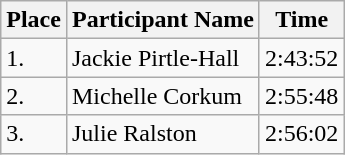<table class="wikitable">
<tr>
<th>Place</th>
<th>Participant Name</th>
<th>Time</th>
</tr>
<tr>
<td>1.</td>
<td>Jackie Pirtle-Hall</td>
<td>2:43:52</td>
</tr>
<tr>
<td>2.</td>
<td>Michelle Corkum</td>
<td>2:55:48</td>
</tr>
<tr>
<td>3.</td>
<td>Julie Ralston</td>
<td>2:56:02</td>
</tr>
</table>
